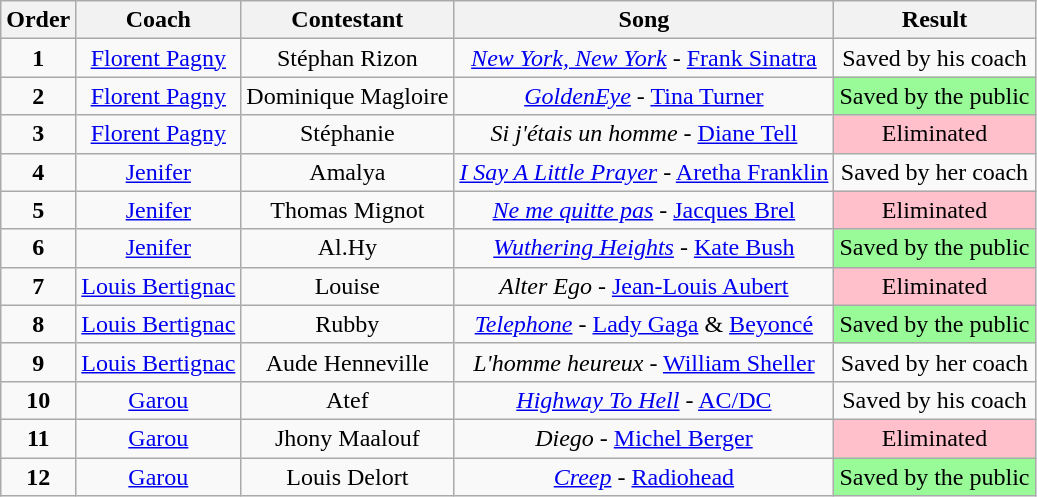<table class="wikitable sortable" style="text-align: center; width: auto;">
<tr>
<th>Order</th>
<th>Coach</th>
<th>Contestant</th>
<th>Song</th>
<th>Result</th>
</tr>
<tr>
<td><strong>1</strong></td>
<td><a href='#'>Florent Pagny</a></td>
<td>Stéphan Rizon</td>
<td><em><a href='#'>New York, New York</a></em> - <a href='#'>Frank Sinatra</a></td>
<td>Saved by his coach</td>
</tr>
<tr>
<td><strong>2</strong></td>
<td><a href='#'>Florent Pagny</a></td>
<td>Dominique Magloire</td>
<td><em><a href='#'>GoldenEye</a></em> - <a href='#'>Tina Turner</a></td>
<td style="background:palegreen">Saved by the public</td>
</tr>
<tr>
<td><strong>3</strong></td>
<td><a href='#'>Florent Pagny</a></td>
<td>Stéphanie</td>
<td><em>Si j'étais un homme</em> - <a href='#'>Diane Tell</a></td>
<td style="background:pink">Eliminated</td>
</tr>
<tr>
<td><strong>4</strong></td>
<td><a href='#'>Jenifer</a></td>
<td>Amalya</td>
<td><em><a href='#'>I Say A Little Prayer</a></em> - <a href='#'>Aretha Franklin</a></td>
<td>Saved by her coach</td>
</tr>
<tr>
<td><strong>5</strong></td>
<td><a href='#'>Jenifer</a></td>
<td>Thomas Mignot</td>
<td><em><a href='#'>Ne me quitte pas</a></em> - <a href='#'>Jacques Brel</a></td>
<td style="background:pink">Eliminated</td>
</tr>
<tr>
<td><strong>6</strong></td>
<td><a href='#'>Jenifer</a></td>
<td>Al.Hy</td>
<td><em><a href='#'>Wuthering Heights</a></em> - <a href='#'>Kate Bush</a></td>
<td style="background:palegreen">Saved by the public</td>
</tr>
<tr>
<td><strong>7</strong></td>
<td><a href='#'>Louis Bertignac</a></td>
<td>Louise</td>
<td><em>Alter Ego</em> - <a href='#'>Jean-Louis Aubert</a></td>
<td style="background:pink">Eliminated</td>
</tr>
<tr>
<td><strong>8</strong></td>
<td><a href='#'>Louis Bertignac</a></td>
<td>Rubby</td>
<td><em><a href='#'>Telephone</a></em> - <a href='#'>Lady Gaga</a> & <a href='#'>Beyoncé</a></td>
<td style="background:palegreen">Saved by the public</td>
</tr>
<tr>
<td><strong>9</strong></td>
<td><a href='#'>Louis Bertignac</a></td>
<td>Aude Henneville</td>
<td><em>L'homme heureux</em> - <a href='#'>William Sheller</a></td>
<td>Saved by her coach</td>
</tr>
<tr>
<td><strong>10</strong></td>
<td><a href='#'>Garou</a></td>
<td>Atef</td>
<td><em><a href='#'>Highway To Hell</a></em> - <a href='#'>AC/DC</a></td>
<td>Saved by his coach</td>
</tr>
<tr>
<td><strong>11</strong></td>
<td><a href='#'>Garou</a></td>
<td>Jhony Maalouf</td>
<td><em>Diego</em> - <a href='#'>Michel Berger</a></td>
<td style="background:pink">Eliminated</td>
</tr>
<tr>
<td><strong>12</strong></td>
<td><a href='#'>Garou</a></td>
<td>Louis Delort</td>
<td><em><a href='#'>Creep</a></em> - <a href='#'>Radiohead</a></td>
<td style="background:palegreen">Saved by the public</td>
</tr>
</table>
